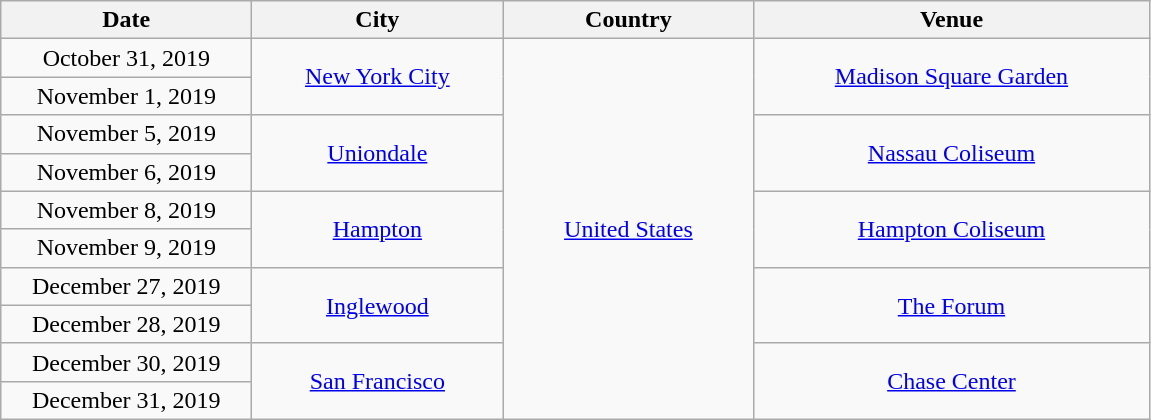<table class="wikitable" style="text-align:center;">
<tr>
<th scope="col" style="width:10em;">Date</th>
<th scope="col" style="width:10em;">City</th>
<th scope="col" style="width:10em;">Country</th>
<th scope="col" style="width:16em;">Venue</th>
</tr>
<tr>
<td>October 31, 2019</td>
<td rowspan="2"><a href='#'>New York City</a></td>
<td rowspan="10"><a href='#'>United States</a></td>
<td rowspan="2"><a href='#'>Madison Square Garden</a></td>
</tr>
<tr>
<td>November 1, 2019</td>
</tr>
<tr>
<td>November 5, 2019</td>
<td rowspan="2"><a href='#'>Uniondale</a></td>
<td rowspan="2"><a href='#'>Nassau Coliseum</a></td>
</tr>
<tr>
<td>November 6, 2019</td>
</tr>
<tr>
<td>November 8, 2019</td>
<td rowspan="2"><a href='#'>Hampton</a></td>
<td rowspan="2"><a href='#'>Hampton Coliseum</a></td>
</tr>
<tr>
<td>November 9, 2019</td>
</tr>
<tr>
<td>December 27, 2019</td>
<td rowspan="2"><a href='#'>Inglewood</a></td>
<td rowspan="2"><a href='#'>The Forum</a></td>
</tr>
<tr>
<td>December 28, 2019</td>
</tr>
<tr>
<td>December 30, 2019</td>
<td rowspan="2"><a href='#'>San Francisco</a></td>
<td rowspan="2"><a href='#'>Chase Center</a></td>
</tr>
<tr>
<td>December 31, 2019</td>
</tr>
</table>
